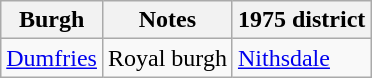<table class="wikitable">
<tr>
<th>Burgh</th>
<th>Notes</th>
<th>1975 district</th>
</tr>
<tr>
<td><a href='#'>Dumfries</a></td>
<td>Royal burgh</td>
<td><a href='#'>Nithsdale</a></td>
</tr>
</table>
